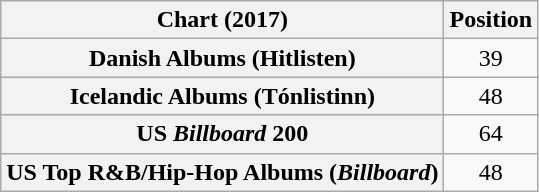<table class="wikitable sortable plainrowheaders" style="text-align:center">
<tr>
<th scope="col">Chart (2017)</th>
<th scope="col">Position</th>
</tr>
<tr>
<th scope="row">Danish Albums (Hitlisten)</th>
<td>39</td>
</tr>
<tr>
<th scope="row">Icelandic Albums (Tónlistinn)</th>
<td>48</td>
</tr>
<tr>
<th scope="row">US <em>Billboard</em> 200</th>
<td>64</td>
</tr>
<tr>
<th scope="row">US Top R&B/Hip-Hop Albums (<em>Billboard</em>)</th>
<td>48</td>
</tr>
</table>
